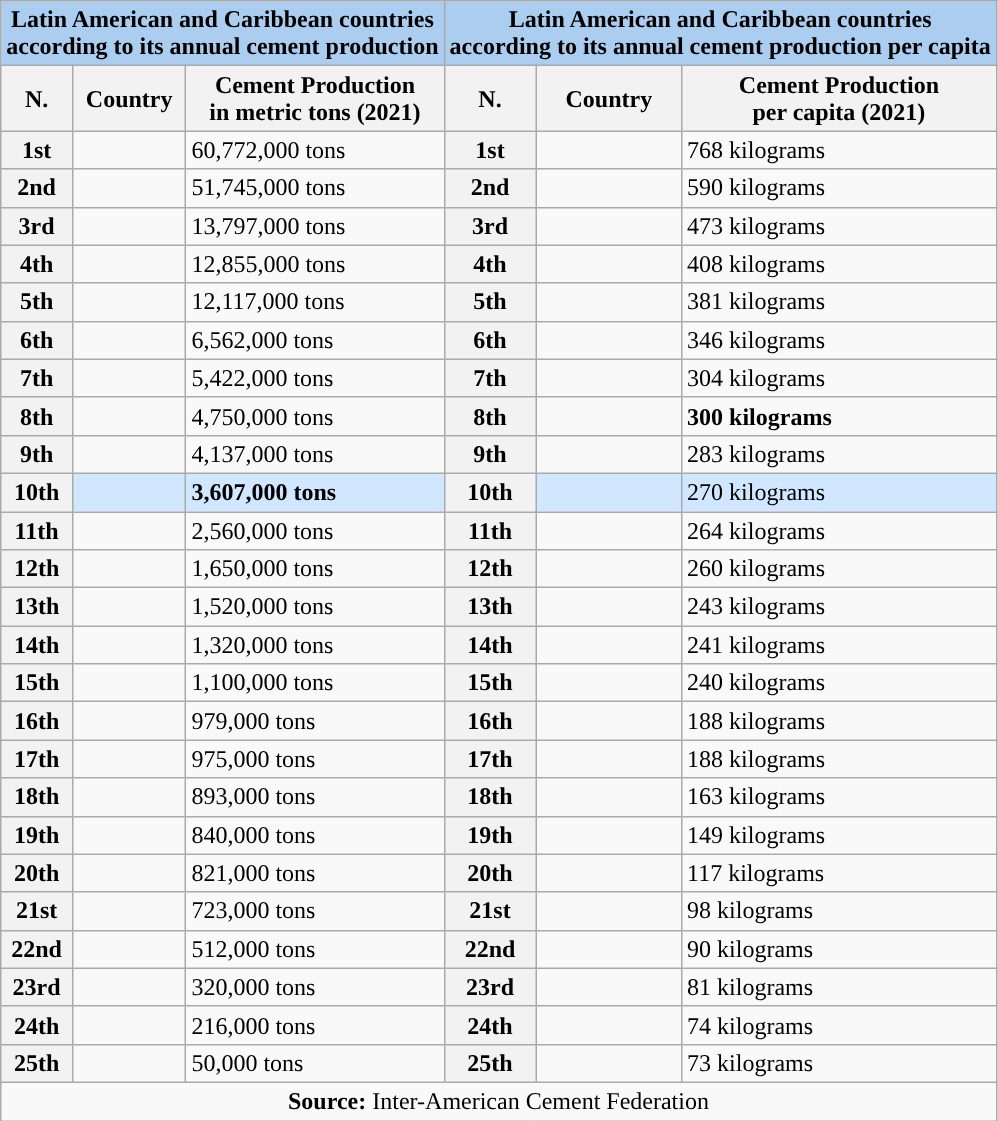<table class="wikitable">
<tr>
<th colspan= "3" style="text-align:center; background:#abcdef;">Latin American and Caribbean countries <br>according to its annual cement production</th>
<th colspan= "5" style="text-align:center; background:#abcdef;">Latin American and Caribbean countries <br>according to its annual cement production per capita</th>
</tr>
<tr>
<th>N.</th>
<th>Country</th>
<th>Cement Production <br>in metric tons (2021)</th>
<th>N.</th>
<th>Country</th>
<th>Cement Production <br> per capita (2021)</th>
</tr>
<tr align="center">
<th><strong>1st</strong></th>
<td align="left"></td>
<td align="left">60,772,000 tons</td>
<th><strong>1st</strong></th>
<td align="left"></td>
<td align="left">768 kilograms</td>
</tr>
<tr align="center">
<th><strong>2nd</strong></th>
<td align="left"></td>
<td align="left">51,745,000 tons</td>
<th><strong>2nd</strong></th>
<td align="left"></td>
<td align="left">590 kilograms</td>
</tr>
<tr align="center">
<th><strong>3rd</strong></th>
<td align="left"></td>
<td align="left">13,797,000 tons</td>
<th><strong>3rd</strong></th>
<td align="left"></td>
<td align="left">473 kilograms</td>
</tr>
<tr align="center">
<th><strong>4th</strong></th>
<td align="left"></td>
<td align="left">12,855,000 tons</td>
<th><strong>4th</strong></th>
<td align="left"></td>
<td align="left">408 kilograms</td>
</tr>
<tr align="center">
<th><strong>5th</strong></th>
<td align="left"></td>
<td align="left">12,117,000 tons</td>
<th><strong>5th</strong></th>
<td align="left"></td>
<td align="left">381 kilograms</td>
</tr>
<tr align="center">
<th><strong>6th</strong></th>
<td align="left"></td>
<td align="left">6,562,000 tons</td>
<th><strong>6th</strong></th>
<td align="left"></td>
<td align="left">346 kilograms</td>
</tr>
<tr align="center">
<th><strong>7th</strong></th>
<td align="left"></td>
<td align="left">5,422,000 tons</td>
<th><strong>7th</strong></th>
<td align="left"></td>
<td align="left">304 kilograms</td>
</tr>
<tr align="center">
<th><strong>8th</strong></th>
<td align="left"></td>
<td align="left">4,750,000 tons</td>
<th><strong>8th</strong></th>
<td align="left"><strong></strong></td>
<td align="left"><strong>300 kilograms</strong></td>
</tr>
<tr align="center">
<th><strong>9th</strong></th>
<td align="left"></td>
<td align="left">4,137,000 tons</td>
<th><strong>9th</strong></th>
<td align="left"></td>
<td align="left">283 kilograms</td>
</tr>
<tr align="center" style="background:#D0E7FF; color:black">
<th><strong>10th</strong></th>
<td align="left"><strong></strong></td>
<td align="left"><strong>3,607,000 tons</strong></td>
<th><strong>10th</strong></th>
<td align="left"></td>
<td align="left">270 kilograms</td>
</tr>
<tr align="center">
<th><strong>11th</strong></th>
<td align="left"></td>
<td align="left">2,560,000 tons</td>
<th><strong>11th</strong></th>
<td align="left"></td>
<td align="left">264 kilograms</td>
</tr>
<tr align="center">
<th><strong>12th</strong></th>
<td align="left"></td>
<td align="left">1,650,000 tons</td>
<th><strong>12th</strong></th>
<td align="left"></td>
<td align="left">260 kilograms</td>
</tr>
<tr align="center">
<th><strong>13th</strong></th>
<td align="left"></td>
<td align="left">1,520,000 tons</td>
<th><strong>13th</strong></th>
<td align="left"></td>
<td align="left">243 kilograms</td>
</tr>
<tr align="center">
<th><strong>14th</strong></th>
<td align="left"></td>
<td align="left">1,320,000 tons</td>
<th><strong>14th</strong></th>
<td align="left"></td>
<td align="left">241 kilograms</td>
</tr>
<tr align="center">
<th><strong>15th</strong></th>
<td align="left"></td>
<td align="left">1,100,000 tons</td>
<th><strong>15th</strong></th>
<td align="left"></td>
<td align="left">240 kilograms</td>
</tr>
<tr align="center">
<th><strong>16th</strong></th>
<td align="left"></td>
<td align="left">979,000 tons</td>
<th><strong>16th</strong></th>
<td align="left"></td>
<td align="left">188 kilograms</td>
</tr>
<tr align="center">
<th><strong>17th</strong></th>
<td align="left"></td>
<td align="left">975,000 tons</td>
<th><strong>17th</strong></th>
<td align="left"></td>
<td align="left">188 kilograms</td>
</tr>
<tr align="center">
<th><strong>18th</strong></th>
<td align="left"></td>
<td align="left">893,000 tons</td>
<th><strong>18th</strong></th>
<td align="left"></td>
<td align="left">163 kilograms</td>
</tr>
<tr align="center">
<th><strong>19th</strong></th>
<td align="left"></td>
<td align="left">840,000 tons</td>
<th><strong>19th</strong></th>
<td align="left"></td>
<td align="left">149 kilograms</td>
</tr>
<tr align="center">
<th><strong>20th</strong></th>
<td align="left"></td>
<td align="left">821,000 tons</td>
<th><strong>20th</strong></th>
<td align="left"></td>
<td align="left">117 kilograms</td>
</tr>
<tr align="center">
<th><strong>21st</strong></th>
<td align="left"></td>
<td align="left">723,000 tons</td>
<th><strong>21st</strong></th>
<td align="left"></td>
<td align="left">98 kilograms</td>
</tr>
<tr align="center">
<th><strong>22nd</strong></th>
<td align="left"></td>
<td align="left">512,000 tons</td>
<th><strong>22nd</strong></th>
<td align="left"></td>
<td align="left">90 kilograms</td>
</tr>
<tr align="center">
<th><strong>23rd</strong></th>
<td align="left"></td>
<td align="left">320,000 tons</td>
<th><strong>23rd</strong></th>
<td align="left"></td>
<td align="left">81 kilograms</td>
</tr>
<tr align="center">
<th><strong>24th</strong></th>
<td align="left"></td>
<td align="left">216,000 tons</td>
<th><strong>24th</strong></th>
<td align="left"></td>
<td align="left">74 kilograms</td>
</tr>
<tr align="center">
<th><strong>25th</strong></th>
<td align="left"></td>
<td align="left">50,000 tons</td>
<th><strong>25th</strong></th>
<td align="left"></td>
<td align="left">73 kilograms</td>
</tr>
<tr align="center">
<td colspan=6><strong>Source:</strong> Inter-American Cement Federation </td>
</tr>
</table>
